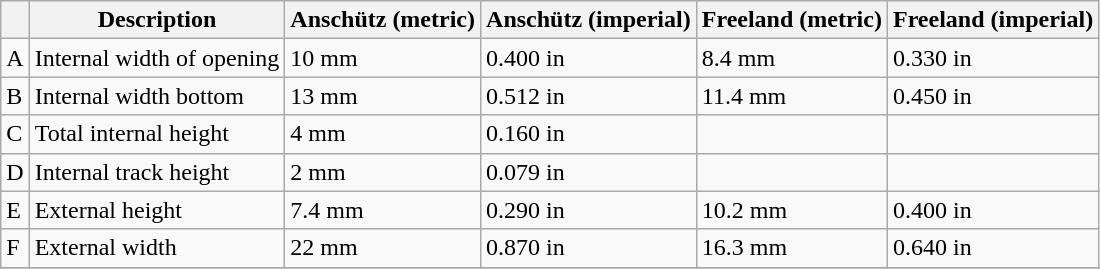<table class="wikitable">
<tr>
<th></th>
<th>Description</th>
<th>Anschütz (metric)</th>
<th>Anschütz (imperial)</th>
<th>Freeland (metric)</th>
<th>Freeland (imperial)</th>
</tr>
<tr>
<td>A</td>
<td>Internal width of opening</td>
<td>10 mm</td>
<td>0.400 in</td>
<td>8.4 mm</td>
<td>0.330 in</td>
</tr>
<tr>
<td>B</td>
<td>Internal width bottom</td>
<td>13 mm</td>
<td>0.512 in</td>
<td>11.4 mm</td>
<td>0.450 in</td>
</tr>
<tr>
<td>C</td>
<td>Total internal height</td>
<td>4 mm</td>
<td>0.160 in</td>
<td></td>
<td></td>
</tr>
<tr>
<td>D</td>
<td>Internal track height</td>
<td>2 mm</td>
<td>0.079 in</td>
<td></td>
<td></td>
</tr>
<tr>
<td>E</td>
<td>External height</td>
<td>7.4 mm</td>
<td>0.290 in</td>
<td>10.2 mm</td>
<td>0.400 in</td>
</tr>
<tr>
<td>F</td>
<td>External width</td>
<td>22 mm</td>
<td>0.870 in</td>
<td>16.3 mm</td>
<td>0.640 in</td>
</tr>
<tr>
</tr>
</table>
